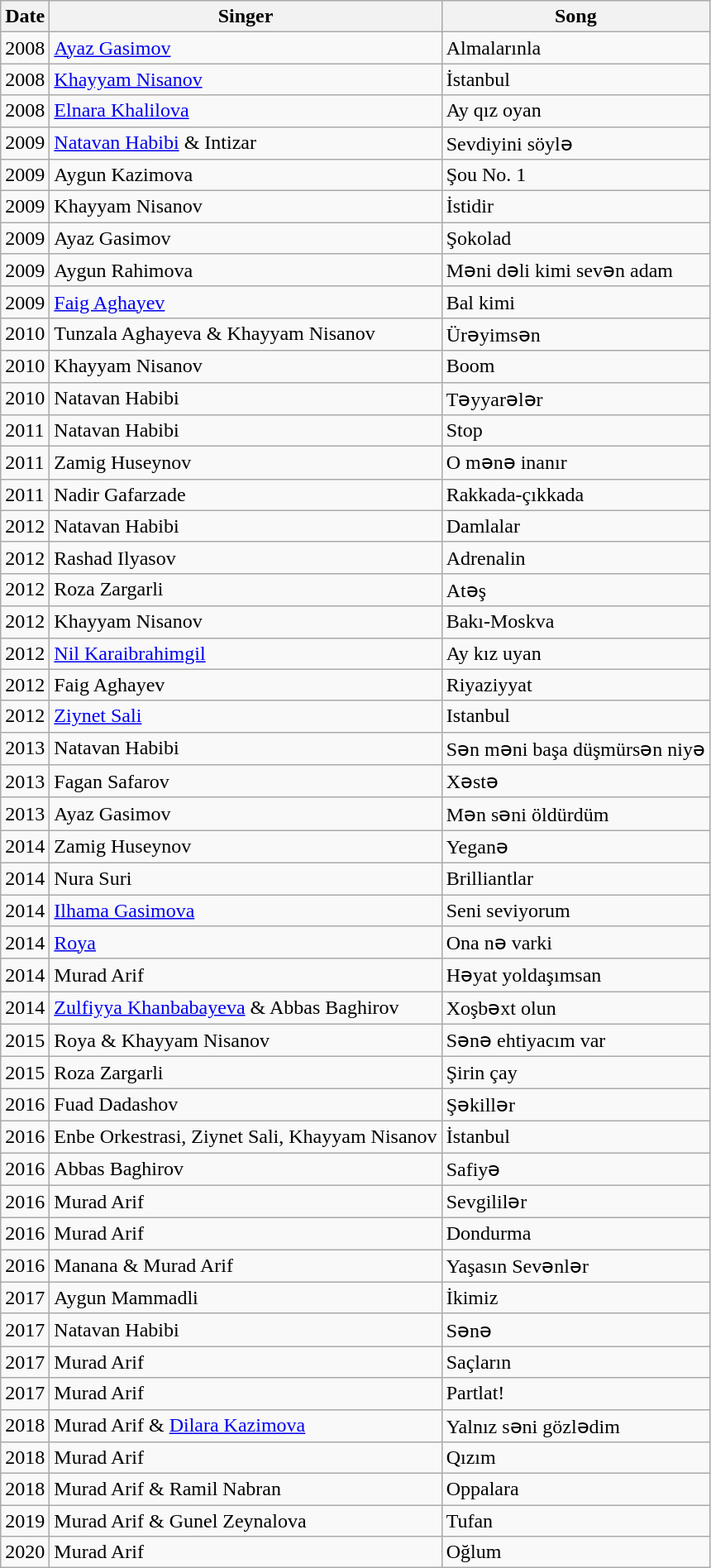<table class="wikitable sortable">
<tr>
<th>Date</th>
<th>Singer</th>
<th>Song</th>
</tr>
<tr>
<td>2008</td>
<td><a href='#'>Ayaz Gasimov</a></td>
<td>Almalarınla</td>
</tr>
<tr>
<td>2008</td>
<td><a href='#'>Khayyam Nisanov</a></td>
<td>İstanbul</td>
</tr>
<tr>
<td>2008</td>
<td><a href='#'>Elnara Khalilova</a></td>
<td>Ay qız oyan</td>
</tr>
<tr>
<td>2009</td>
<td><a href='#'>Natavan Habibi</a> & Intizar</td>
<td>Sevdiyini söylə</td>
</tr>
<tr>
<td>2009</td>
<td>Aygun Kazimova</td>
<td>Şou No. 1</td>
</tr>
<tr>
<td>2009</td>
<td>Khayyam Nisanov</td>
<td>İstidir</td>
</tr>
<tr>
<td>2009</td>
<td>Ayaz Gasimov</td>
<td>Şokolad</td>
</tr>
<tr>
<td>2009</td>
<td>Aygun Rahimova</td>
<td>Məni dəli kimi sevən adam</td>
</tr>
<tr>
<td>2009</td>
<td><a href='#'>Faig Aghayev</a></td>
<td>Bal kimi</td>
</tr>
<tr>
<td>2010</td>
<td>Tunzala Aghayeva & Khayyam Nisanov</td>
<td>Ürəyimsən</td>
</tr>
<tr>
<td>2010</td>
<td>Khayyam Nisanov</td>
<td>Boom</td>
</tr>
<tr>
<td>2010</td>
<td>Natavan Habibi</td>
<td>Təyyarələr</td>
</tr>
<tr>
<td>2011</td>
<td>Natavan Habibi</td>
<td>Stop</td>
</tr>
<tr>
<td>2011</td>
<td>Zamig Huseynov</td>
<td>O mənə inanır</td>
</tr>
<tr>
<td>2011</td>
<td>Nadir Gafarzade</td>
<td>Rakkada-çıkkada</td>
</tr>
<tr>
<td>2012</td>
<td>Natavan Habibi</td>
<td>Damlalar</td>
</tr>
<tr>
<td>2012</td>
<td>Rashad Ilyasov</td>
<td>Adrenalin</td>
</tr>
<tr>
<td>2012</td>
<td>Roza Zargarli</td>
<td>Atəş</td>
</tr>
<tr>
<td>2012</td>
<td>Khayyam Nisanov</td>
<td>Bakı-Moskva</td>
</tr>
<tr>
<td>2012</td>
<td><a href='#'>Nil Karaibrahimgil</a></td>
<td>Ay kız uyan</td>
</tr>
<tr>
<td>2012</td>
<td>Faig Aghayev</td>
<td>Riyaziyyat</td>
</tr>
<tr>
<td>2012</td>
<td><a href='#'>Ziynet Sali</a></td>
<td>Istanbul</td>
</tr>
<tr>
<td>2013</td>
<td>Natavan Habibi</td>
<td>Sən məni başa düşmürsən niyə</td>
</tr>
<tr>
<td>2013</td>
<td>Fagan Safarov</td>
<td>Xəstə</td>
</tr>
<tr>
<td>2013</td>
<td>Ayaz Gasimov</td>
<td>Mən səni öldürdüm</td>
</tr>
<tr>
<td>2014</td>
<td>Zamig Huseynov</td>
<td>Yeganə</td>
</tr>
<tr>
<td>2014</td>
<td>Nura Suri</td>
<td>Brilliantlar</td>
</tr>
<tr>
<td>2014</td>
<td><a href='#'>Ilhama Gasimova</a></td>
<td>Seni seviyorum</td>
</tr>
<tr>
<td>2014</td>
<td><a href='#'>Roya</a></td>
<td>Ona nə varki</td>
</tr>
<tr>
<td>2014</td>
<td>Murad Arif</td>
<td>Həyat yoldaşımsan</td>
</tr>
<tr>
<td>2014</td>
<td><a href='#'>Zulfiyya Khanbabayeva</a> & Abbas Baghirov</td>
<td>Xoşbəxt olun</td>
</tr>
<tr>
<td>2015</td>
<td>Roya & Khayyam Nisanov</td>
<td>Sənə ehtiyacım var</td>
</tr>
<tr>
<td>2015</td>
<td>Roza Zargarli</td>
<td>Şirin çay</td>
</tr>
<tr>
<td>2016</td>
<td>Fuad Dadashov</td>
<td>Şəkillər</td>
</tr>
<tr>
<td>2016</td>
<td>Enbe Orkestrasi, Ziynet Sali, Khayyam Nisanov</td>
<td>İstanbul</td>
</tr>
<tr>
<td>2016</td>
<td>Abbas Baghirov</td>
<td>Safiyə</td>
</tr>
<tr>
<td>2016</td>
<td>Murad Arif</td>
<td>Sevgililər</td>
</tr>
<tr>
<td>2016</td>
<td>Murad Arif</td>
<td>Dondurma</td>
</tr>
<tr>
<td>2016</td>
<td>Manana & Murad Arif</td>
<td>Yaşasın Sevənlər</td>
</tr>
<tr>
<td>2017</td>
<td>Aygun Mammadli</td>
<td>İkimiz</td>
</tr>
<tr>
<td>2017</td>
<td>Natavan Habibi</td>
<td>Sənə</td>
</tr>
<tr>
<td>2017</td>
<td>Murad Arif</td>
<td>Saçların</td>
</tr>
<tr>
<td>2017</td>
<td>Murad Arif</td>
<td>Partlat!</td>
</tr>
<tr>
<td>2018</td>
<td>Murad Arif & <a href='#'>Dilara Kazimova</a></td>
<td>Yalnız səni gözlədim</td>
</tr>
<tr>
<td>2018</td>
<td>Murad Arif</td>
<td>Qızım</td>
</tr>
<tr>
<td>2018</td>
<td>Murad Arif & Ramil Nabran</td>
<td>Oppalara</td>
</tr>
<tr>
<td>2019</td>
<td>Murad Arif & Gunel Zeynalova</td>
<td>Tufan</td>
</tr>
<tr>
<td>2020</td>
<td>Murad Arif</td>
<td>Oğlum</td>
</tr>
</table>
